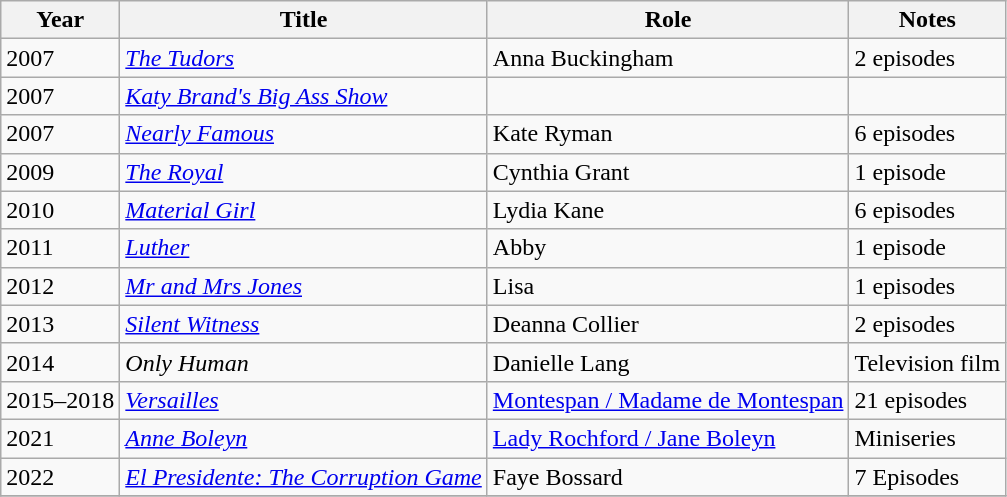<table class="wikitable">
<tr>
<th>Year</th>
<th>Title</th>
<th>Role</th>
<th>Notes</th>
</tr>
<tr>
<td>2007</td>
<td><em><a href='#'>The Tudors</a></em></td>
<td>Anna Buckingham</td>
<td>2 episodes</td>
</tr>
<tr>
<td>2007</td>
<td><em><a href='#'>Katy Brand's Big Ass Show</a></em></td>
<td></td>
<td></td>
</tr>
<tr>
<td>2007</td>
<td><em><a href='#'>Nearly Famous</a></em></td>
<td>Kate Ryman</td>
<td>6 episodes</td>
</tr>
<tr>
<td>2009</td>
<td><em><a href='#'>The Royal</a></em></td>
<td>Cynthia Grant</td>
<td>1 episode</td>
</tr>
<tr>
<td>2010</td>
<td><em><a href='#'>Material Girl</a></em></td>
<td>Lydia Kane</td>
<td>6 episodes</td>
</tr>
<tr>
<td>2011</td>
<td><em><a href='#'>Luther</a></em></td>
<td>Abby</td>
<td>1 episode</td>
</tr>
<tr>
<td>2012</td>
<td><em><a href='#'>Mr and Mrs Jones</a></em></td>
<td>Lisa</td>
<td>1 episodes</td>
</tr>
<tr>
<td>2013</td>
<td><em><a href='#'>Silent Witness</a></em></td>
<td>Deanna Collier</td>
<td>2 episodes</td>
</tr>
<tr>
<td>2014</td>
<td><em>Only Human</em></td>
<td>Danielle Lang</td>
<td>Television film</td>
</tr>
<tr>
<td>2015–2018</td>
<td><em><a href='#'>Versailles</a></em></td>
<td><a href='#'>Montespan / Madame de Montespan</a></td>
<td>21 episodes</td>
</tr>
<tr>
<td>2021</td>
<td><em><a href='#'>Anne Boleyn</a></em></td>
<td><a href='#'>Lady Rochford / Jane Boleyn</a></td>
<td>Miniseries</td>
</tr>
<tr>
<td>2022</td>
<td><em><a href='#'>El Presidente: The Corruption Game</a></em></td>
<td>Faye Bossard</td>
<td>7 Episodes</td>
</tr>
<tr>
</tr>
</table>
